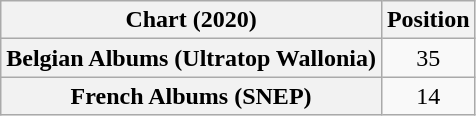<table class="wikitable sortable plainrowheaders" style="text-align:center">
<tr>
<th scope="col">Chart (2020)</th>
<th scope="col">Position</th>
</tr>
<tr>
<th scope="row">Belgian Albums (Ultratop Wallonia)</th>
<td>35</td>
</tr>
<tr>
<th scope="row">French Albums (SNEP)</th>
<td>14</td>
</tr>
</table>
